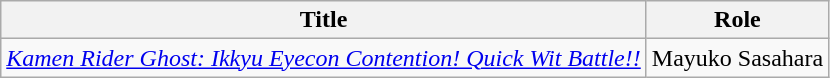<table class="wikitable">
<tr>
<th>Title</th>
<th>Role</th>
</tr>
<tr>
<td><em><a href='#'>Kamen Rider Ghost: Ikkyu Eyecon Contention! Quick Wit Battle!!</a></em></td>
<td>Mayuko Sasahara</td>
</tr>
</table>
